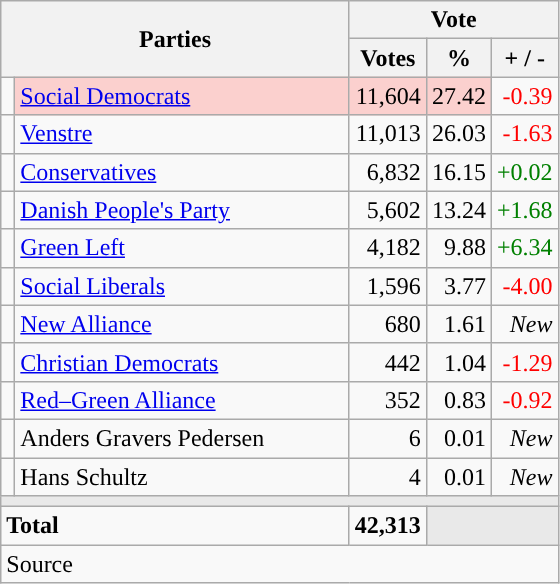<table class="wikitable" style="text-align:right;">
<tr>
<th style="text-align:centre;" rowspan="2" colspan="2" width="225">Parties</th>
<th colspan="3">Vote</th>
</tr>
<tr>
<th width="15">Votes</th>
<th width="15">%</th>
<th width="15">+ / -</th>
</tr>
<tr>
<td width="2" style="color:inherit;background:"></td>
<td bgcolor=#fbd0ce  align="left"><a href='#'>Social Democrats</a></td>
<td bgcolor=#fbd0ce>11,604</td>
<td bgcolor=#fbd0ce>27.42</td>
<td style=color:red;>-0.39</td>
</tr>
<tr>
<td width="2" style="color:inherit;background:"></td>
<td align="left"><a href='#'>Venstre</a></td>
<td>11,013</td>
<td>26.03</td>
<td style=color:red;>-1.63</td>
</tr>
<tr>
<td width="2" style="color:inherit;background:"></td>
<td align="left"><a href='#'>Conservatives</a></td>
<td>6,832</td>
<td>16.15</td>
<td style=color:green;>+0.02</td>
</tr>
<tr>
<td width="2" style="color:inherit;background:"></td>
<td align="left"><a href='#'>Danish People's Party</a></td>
<td>5,602</td>
<td>13.24</td>
<td style=color:green;>+1.68</td>
</tr>
<tr>
<td width="2" style="color:inherit;background:"></td>
<td align="left"><a href='#'>Green Left</a></td>
<td>4,182</td>
<td>9.88</td>
<td style=color:green;>+6.34</td>
</tr>
<tr>
<td width="2" style="color:inherit;background:"></td>
<td align="left"><a href='#'>Social Liberals</a></td>
<td>1,596</td>
<td>3.77</td>
<td style=color:red;>-4.00</td>
</tr>
<tr>
<td width="2" style="color:inherit;background:"></td>
<td align="left"><a href='#'>New Alliance</a></td>
<td>680</td>
<td>1.61</td>
<td><em>New</em></td>
</tr>
<tr>
<td width="2" style="color:inherit;background:"></td>
<td align="left"><a href='#'>Christian Democrats</a></td>
<td>442</td>
<td>1.04</td>
<td style=color:red;>-1.29</td>
</tr>
<tr>
<td width="2" style="color:inherit;background:"></td>
<td align="left"><a href='#'>Red–Green Alliance</a></td>
<td>352</td>
<td>0.83</td>
<td style=color:red;>-0.92</td>
</tr>
<tr>
<td width="2" style="color:inherit;background:"></td>
<td align="left">Anders Gravers Pedersen</td>
<td>6</td>
<td>0.01</td>
<td><em>New</em></td>
</tr>
<tr>
<td width="2" style="color:inherit;background:"></td>
<td align="left">Hans Schultz</td>
<td>4</td>
<td>0.01</td>
<td><em>New</em></td>
</tr>
<tr>
<td colspan="7" bgcolor="#E9E9E9"></td>
</tr>
<tr>
<td align="left" colspan="2"><strong>Total</strong></td>
<td><strong>42,313</strong></td>
<td bgcolor="#E9E9E9" colspan="2"></td>
</tr>
<tr>
<td align="left" colspan="6">Source</td>
</tr>
</table>
